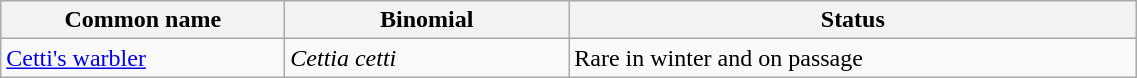<table width=60% class="wikitable">
<tr>
<th width=25%>Common name</th>
<th width=25%>Binomial</th>
<th width=50%>Status</th>
</tr>
<tr>
<td><a href='#'>Cetti's warbler</a></td>
<td><em>Cettia cetti</em></td>
<td>Rare in winter and on passage</td>
</tr>
</table>
